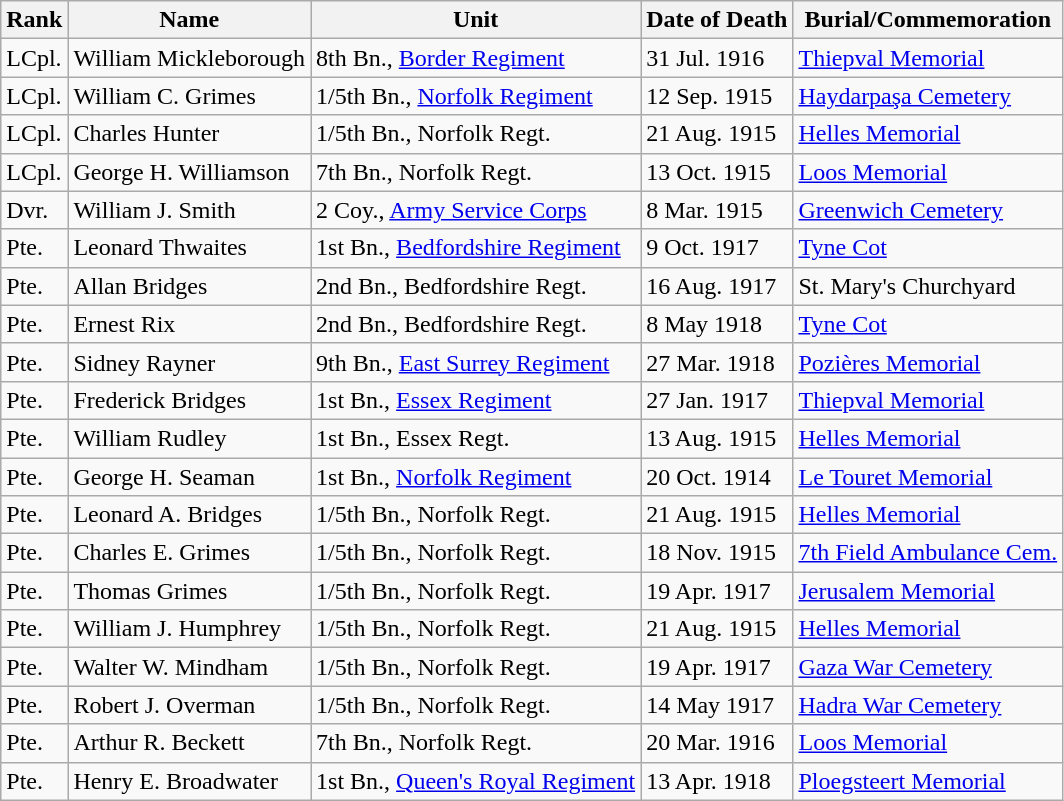<table class="wikitable">
<tr>
<th>Rank</th>
<th>Name</th>
<th>Unit</th>
<th>Date of Death</th>
<th>Burial/Commemoration</th>
</tr>
<tr>
<td>LCpl.</td>
<td>William Mickleborough</td>
<td>8th Bn., <a href='#'>Border Regiment</a></td>
<td>31 Jul. 1916</td>
<td><a href='#'>Thiepval Memorial</a></td>
</tr>
<tr>
<td>LCpl.</td>
<td>William C. Grimes</td>
<td>1/5th Bn., <a href='#'>Norfolk Regiment</a></td>
<td>12 Sep. 1915</td>
<td><a href='#'>Haydarpaşa Cemetery</a></td>
</tr>
<tr>
<td>LCpl.</td>
<td>Charles Hunter</td>
<td>1/5th Bn., Norfolk Regt.</td>
<td>21 Aug. 1915</td>
<td><a href='#'>Helles Memorial</a></td>
</tr>
<tr>
<td>LCpl.</td>
<td>George H. Williamson</td>
<td>7th Bn., Norfolk Regt.</td>
<td>13 Oct. 1915</td>
<td><a href='#'>Loos Memorial</a></td>
</tr>
<tr>
<td>Dvr.</td>
<td>William J. Smith</td>
<td>2 Coy., <a href='#'>Army Service Corps</a></td>
<td>8 Mar. 1915</td>
<td><a href='#'>Greenwich Cemetery</a></td>
</tr>
<tr>
<td>Pte.</td>
<td>Leonard Thwaites</td>
<td>1st Bn., <a href='#'>Bedfordshire Regiment</a></td>
<td>9 Oct. 1917</td>
<td><a href='#'>Tyne Cot</a></td>
</tr>
<tr>
<td>Pte.</td>
<td>Allan Bridges</td>
<td>2nd Bn., Bedfordshire Regt.</td>
<td>16 Aug. 1917</td>
<td>St. Mary's Churchyard</td>
</tr>
<tr>
<td>Pte.</td>
<td>Ernest Rix</td>
<td>2nd Bn., Bedfordshire Regt.</td>
<td>8 May 1918</td>
<td><a href='#'>Tyne Cot</a></td>
</tr>
<tr>
<td>Pte.</td>
<td>Sidney Rayner</td>
<td>9th Bn., <a href='#'>East Surrey Regiment</a></td>
<td>27 Mar. 1918</td>
<td><a href='#'>Pozières Memorial</a></td>
</tr>
<tr>
<td>Pte.</td>
<td>Frederick Bridges</td>
<td>1st Bn., <a href='#'>Essex Regiment</a></td>
<td>27 Jan. 1917</td>
<td><a href='#'>Thiepval Memorial</a></td>
</tr>
<tr>
<td>Pte.</td>
<td>William Rudley</td>
<td>1st Bn., Essex Regt.</td>
<td>13 Aug. 1915</td>
<td><a href='#'>Helles Memorial</a></td>
</tr>
<tr>
<td>Pte.</td>
<td>George H. Seaman</td>
<td>1st Bn., <a href='#'>Norfolk Regiment</a></td>
<td>20 Oct. 1914</td>
<td><a href='#'>Le Touret Memorial</a></td>
</tr>
<tr>
<td>Pte.</td>
<td>Leonard A. Bridges</td>
<td>1/5th Bn., Norfolk Regt.</td>
<td>21 Aug. 1915</td>
<td><a href='#'>Helles Memorial</a></td>
</tr>
<tr>
<td>Pte.</td>
<td>Charles E. Grimes</td>
<td>1/5th Bn., Norfolk Regt.</td>
<td>18 Nov. 1915</td>
<td><a href='#'>7th Field Ambulance Cem.</a></td>
</tr>
<tr>
<td>Pte.</td>
<td>Thomas Grimes</td>
<td>1/5th Bn., Norfolk Regt.</td>
<td>19 Apr. 1917</td>
<td><a href='#'>Jerusalem Memorial</a></td>
</tr>
<tr>
<td>Pte.</td>
<td>William J. Humphrey</td>
<td>1/5th Bn., Norfolk Regt.</td>
<td>21 Aug. 1915</td>
<td><a href='#'>Helles Memorial</a></td>
</tr>
<tr>
<td>Pte.</td>
<td>Walter W. Mindham</td>
<td>1/5th Bn., Norfolk Regt.</td>
<td>19 Apr. 1917</td>
<td><a href='#'>Gaza War Cemetery</a></td>
</tr>
<tr>
<td>Pte.</td>
<td>Robert J. Overman</td>
<td>1/5th Bn., Norfolk Regt.</td>
<td>14 May 1917</td>
<td><a href='#'>Hadra War Cemetery</a></td>
</tr>
<tr>
<td>Pte.</td>
<td>Arthur R. Beckett</td>
<td>7th Bn., Norfolk Regt.</td>
<td>20 Mar. 1916</td>
<td><a href='#'>Loos Memorial</a></td>
</tr>
<tr>
<td>Pte.</td>
<td>Henry E. Broadwater</td>
<td>1st Bn., <a href='#'>Queen's Royal Regiment</a></td>
<td>13 Apr. 1918</td>
<td><a href='#'>Ploegsteert Memorial</a></td>
</tr>
</table>
